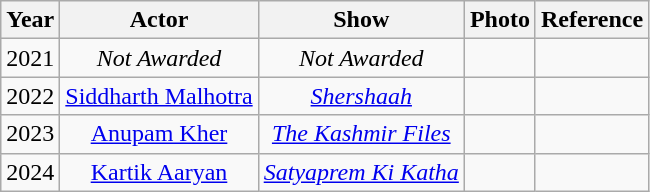<table class="wikitable sortable" style="text-align:center;">
<tr>
<th>Year</th>
<th>Actor</th>
<th>Show</th>
<th>Photo</th>
<th>Reference</th>
</tr>
<tr>
<td>2021</td>
<td><em>Not Awarded</em></td>
<td><em>Not Awarded</em></td>
<td></td>
<td></td>
</tr>
<tr>
<td>2022</td>
<td><a href='#'>Siddharth Malhotra</a></td>
<td><em><a href='#'>Shershaah</a></em></td>
<td></td>
<td></td>
</tr>
<tr>
<td>2023</td>
<td><a href='#'>Anupam Kher</a></td>
<td><em><a href='#'>The Kashmir Files</a></em></td>
<td></td>
<td></td>
</tr>
<tr>
<td>2024</td>
<td><a href='#'>Kartik Aaryan</a></td>
<td><em><a href='#'>Satyaprem Ki Katha</a></em></td>
<td></td>
<td></td>
</tr>
</table>
